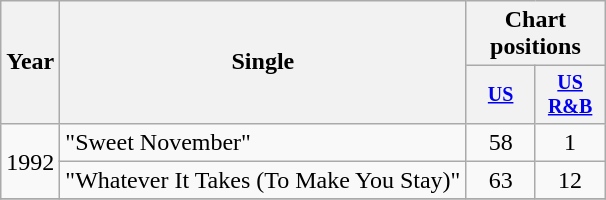<table class="wikitable" style="text-align:center;">
<tr>
<th rowspan="2">Year</th>
<th rowspan="2">Single</th>
<th colspan="3">Chart positions</th>
</tr>
<tr style="font-size:smaller;">
<th width="40"><a href='#'>US</a></th>
<th width="40"><a href='#'>US<br>R&B</a></th>
</tr>
<tr>
<td rowspan="2">1992</td>
<td align="left">"Sweet November"</td>
<td>58</td>
<td>1</td>
</tr>
<tr>
<td align="left">"Whatever It Takes (To Make You Stay)"</td>
<td>63</td>
<td>12</td>
</tr>
<tr>
</tr>
</table>
